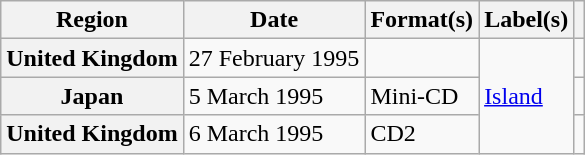<table class="wikitable plainrowheaders">
<tr>
<th scope="col">Region</th>
<th scope="col">Date</th>
<th scope="col">Format(s)</th>
<th scope="col">Label(s)</th>
<th scope="col"></th>
</tr>
<tr>
<th scope="row">United Kingdom</th>
<td>27 February 1995</td>
<td></td>
<td rowspan="3"><a href='#'>Island</a></td>
<td></td>
</tr>
<tr>
<th scope="row">Japan</th>
<td>5 March 1995</td>
<td>Mini-CD</td>
<td></td>
</tr>
<tr>
<th scope="row">United Kingdom</th>
<td>6 March 1995</td>
<td>CD2</td>
<td></td>
</tr>
</table>
